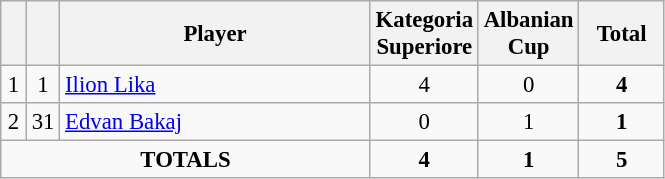<table class="wikitable sortable" style="font-size: 95%; text-align: center;">
<tr>
<th width=10></th>
<th width=10></th>
<th width=200>Player</th>
<th width=50>Kategoria Superiore</th>
<th width=50>Albanian Cup</th>
<th width=50>Total</th>
</tr>
<tr>
<td>1</td>
<td>1</td>
<td align="left"> <a href='#'>Ilion Lika</a></td>
<td>4</td>
<td>0</td>
<td><strong>4</strong></td>
</tr>
<tr>
<td>2</td>
<td>31</td>
<td align=left> <a href='#'>Edvan Bakaj</a></td>
<td>0</td>
<td>1</td>
<td><strong>1</strong></td>
</tr>
<tr>
<td colspan="3"><strong>TOTALS</strong></td>
<td><strong>4</strong></td>
<td><strong>1</strong></td>
<td><strong>5</strong></td>
</tr>
</table>
